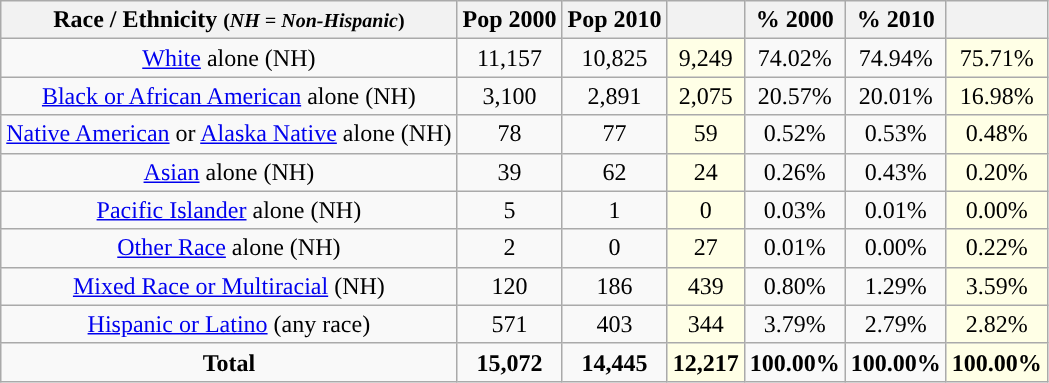<table class="wikitable" style="text-align:center;">
<tr>
<th>Race / Ethnicity <small>(<em>NH = Non-Hispanic</em>)</small></th>
<th>Pop 2000</th>
<th>Pop 2010</th>
<th></th>
<th>% 2000</th>
<th>% 2010</th>
<th></th>
</tr>
<tr>
<td><a href='#'>White</a> alone (NH)</td>
<td>11,157</td>
<td>10,825</td>
<td style='background: #ffffe6;'>9,249</td>
<td>74.02%</td>
<td>74.94%</td>
<td style='background: #ffffe6;'>75.71%</td>
</tr>
<tr>
<td><a href='#'>Black or African American</a> alone (NH)</td>
<td>3,100</td>
<td>2,891</td>
<td style='background: #ffffe6;'>2,075</td>
<td>20.57%</td>
<td>20.01%</td>
<td style='background: #ffffe6;'>16.98%</td>
</tr>
<tr>
<td><a href='#'>Native American</a> or <a href='#'>Alaska Native</a> alone (NH)</td>
<td>78</td>
<td>77</td>
<td style='background: #ffffe6;'>59</td>
<td>0.52%</td>
<td>0.53%</td>
<td style='background: #ffffe6;'>0.48%</td>
</tr>
<tr>
<td><a href='#'>Asian</a> alone (NH)</td>
<td>39</td>
<td>62</td>
<td style='background: #ffffe6;'>24</td>
<td>0.26%</td>
<td>0.43%</td>
<td style='background: #ffffe6;'>0.20%</td>
</tr>
<tr>
<td><a href='#'>Pacific Islander</a> alone (NH)</td>
<td>5</td>
<td>1</td>
<td style='background: #ffffe6;'>0</td>
<td>0.03%</td>
<td>0.01%</td>
<td style='background: #ffffe6;'>0.00%</td>
</tr>
<tr>
<td><a href='#'>Other Race</a> alone (NH)</td>
<td>2</td>
<td>0</td>
<td style='background: #ffffe6;'>27</td>
<td>0.01%</td>
<td>0.00%</td>
<td style='background: #ffffe6;'>0.22%</td>
</tr>
<tr>
<td><a href='#'>Mixed Race or Multiracial</a> (NH)</td>
<td>120</td>
<td>186</td>
<td style='background: #ffffe6;'>439</td>
<td>0.80%</td>
<td>1.29%</td>
<td style='background: #ffffe6;'>3.59%</td>
</tr>
<tr>
<td><a href='#'>Hispanic or Latino</a> (any race)</td>
<td>571</td>
<td>403</td>
<td style='background: #ffffe6;'>344</td>
<td>3.79%</td>
<td>2.79%</td>
<td style='background: #ffffe6;'>2.82%</td>
</tr>
<tr>
<td><strong>Total</strong></td>
<td><strong>15,072</strong></td>
<td><strong>14,445</strong></td>
<td style='background: #ffffe6;'><strong>12,217</strong></td>
<td><strong>100.00%</strong></td>
<td><strong>100.00%</strong></td>
<td style='background: #ffffe6;'><strong>100.00%</strong></td>
</tr>
</table>
